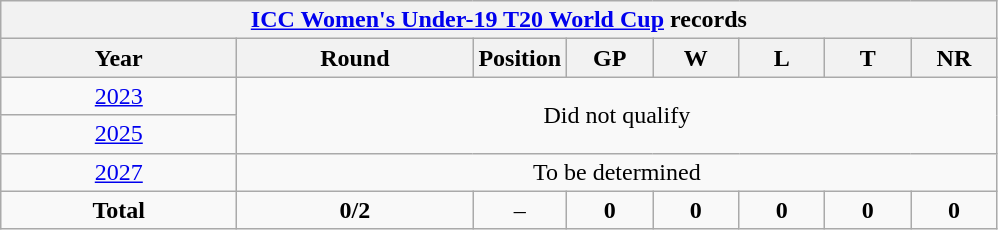<table class="wikitable" style="text-align: center; width=900px;">
<tr>
<th colspan=9><a href='#'>ICC Women's Under-19 T20 World Cup</a> records</th>
</tr>
<tr>
<th width=150>Year</th>
<th width=150>Round</th>
<th width=50>Position</th>
<th width=50>GP</th>
<th width=50>W</th>
<th width=50>L</th>
<th width=50>T</th>
<th width=50>NR</th>
</tr>
<tr>
<td> <a href='#'>2023</a></td>
<td colspan=8 rowspan=2>Did not qualify</td>
</tr>
<tr>
<td> <a href='#'>2025</a></td>
</tr>
<tr>
<td>  <a href='#'>2027</a></td>
<td colspan=8>To be determined</td>
</tr>
<tr>
<td><strong>Total</strong></td>
<td><strong>0/2</strong></td>
<td>–</td>
<td><strong>0</strong></td>
<td><strong>0</strong></td>
<td><strong>0</strong></td>
<td><strong>0</strong></td>
<td><strong>0</strong></td>
</tr>
</table>
